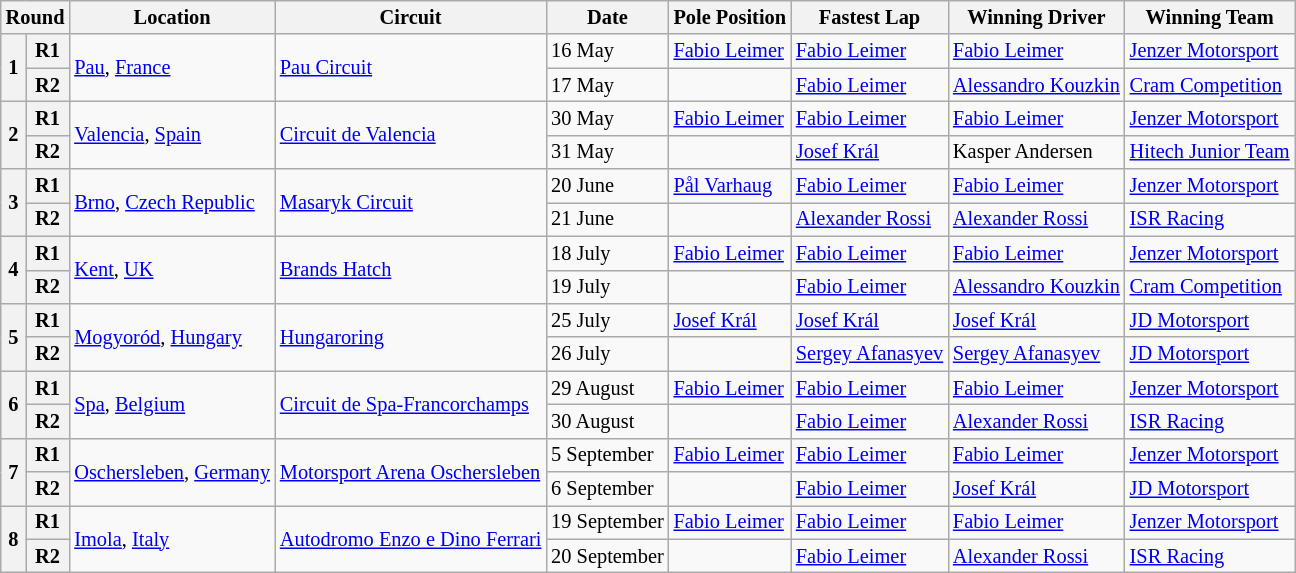<table class="wikitable" style="font-size: 85%">
<tr>
<th colspan=2>Round</th>
<th>Location</th>
<th>Circuit</th>
<th>Date</th>
<th>Pole Position</th>
<th>Fastest Lap</th>
<th>Winning Driver</th>
<th>Winning Team</th>
</tr>
<tr>
<th rowspan=2>1</th>
<th>R1</th>
<td rowspan=2> <a href='#'>Pau</a>, <a href='#'>France</a></td>
<td rowspan=2><a href='#'>Pau Circuit</a></td>
<td>16 May</td>
<td> <a href='#'>Fabio Leimer</a></td>
<td> <a href='#'>Fabio Leimer</a></td>
<td> <a href='#'>Fabio Leimer</a></td>
<td nowrap> <a href='#'>Jenzer Motorsport</a></td>
</tr>
<tr>
<th>R2</th>
<td>17 May</td>
<td></td>
<td> <a href='#'>Fabio Leimer</a></td>
<td nowrap> <a href='#'>Alessandro Kouzkin</a></td>
<td nowrap> <a href='#'>Cram Competition</a></td>
</tr>
<tr>
<th rowspan=2>2</th>
<th>R1</th>
<td rowspan=2> <a href='#'>Valencia</a>, <a href='#'>Spain</a></td>
<td rowspan=2><a href='#'>Circuit de Valencia</a></td>
<td>30 May</td>
<td> <a href='#'>Fabio Leimer</a></td>
<td> <a href='#'>Fabio Leimer</a></td>
<td> <a href='#'>Fabio Leimer</a></td>
<td> <a href='#'>Jenzer Motorsport</a></td>
</tr>
<tr>
<th>R2</th>
<td>31 May</td>
<td></td>
<td> <a href='#'>Josef Král</a></td>
<td> Kasper Andersen</td>
<td nowrap> <a href='#'>Hitech Junior Team</a></td>
</tr>
<tr>
<th rowspan=2>3</th>
<th>R1</th>
<td rowspan=2> <a href='#'>Brno</a>, <a href='#'>Czech Republic</a></td>
<td rowspan=2><a href='#'>Masaryk Circuit</a></td>
<td>20 June</td>
<td nowrap> <a href='#'>Pål Varhaug</a></td>
<td> <a href='#'>Fabio Leimer</a></td>
<td> <a href='#'>Fabio Leimer</a></td>
<td> <a href='#'>Jenzer Motorsport</a></td>
</tr>
<tr>
<th>R2</th>
<td>21 June</td>
<td></td>
<td> <a href='#'>Alexander Rossi</a></td>
<td> <a href='#'>Alexander Rossi</a></td>
<td> <a href='#'>ISR Racing</a></td>
</tr>
<tr>
<th rowspan=2>4</th>
<th>R1</th>
<td rowspan=2> <a href='#'>Kent</a>, <a href='#'>UK</a></td>
<td rowspan=2><a href='#'>Brands Hatch</a></td>
<td>18 July</td>
<td> <a href='#'>Fabio Leimer</a></td>
<td> <a href='#'>Fabio Leimer</a></td>
<td> <a href='#'>Fabio Leimer</a></td>
<td> <a href='#'>Jenzer Motorsport</a></td>
</tr>
<tr>
<th>R2</th>
<td>19 July</td>
<td></td>
<td> <a href='#'>Fabio Leimer</a></td>
<td> <a href='#'>Alessandro Kouzkin</a></td>
<td> <a href='#'>Cram Competition</a></td>
</tr>
<tr>
<th rowspan=2>5</th>
<th>R1</th>
<td rowspan=2> <a href='#'>Mogyoród</a>, <a href='#'>Hungary</a></td>
<td rowspan=2><a href='#'>Hungaroring</a></td>
<td>25 July</td>
<td> <a href='#'>Josef Král</a></td>
<td> <a href='#'>Josef Král</a></td>
<td> <a href='#'>Josef Král</a></td>
<td> <a href='#'>JD Motorsport</a></td>
</tr>
<tr>
<th>R2</th>
<td>26 July</td>
<td></td>
<td nowrap> <a href='#'>Sergey Afanasyev</a></td>
<td nowrap> <a href='#'>Sergey Afanasyev</a></td>
<td> <a href='#'>JD Motorsport</a></td>
</tr>
<tr>
<th rowspan=2>6</th>
<th>R1</th>
<td rowspan=2> <a href='#'>Spa</a>, <a href='#'>Belgium</a></td>
<td rowspan=2><a href='#'>Circuit de Spa-Francorchamps</a></td>
<td>29 August</td>
<td> <a href='#'>Fabio Leimer</a></td>
<td> <a href='#'>Fabio Leimer</a></td>
<td> <a href='#'>Fabio Leimer</a></td>
<td> <a href='#'>Jenzer Motorsport</a></td>
</tr>
<tr>
<th>R2</th>
<td>30 August</td>
<td></td>
<td> <a href='#'>Fabio Leimer</a></td>
<td> <a href='#'>Alexander Rossi</a></td>
<td> <a href='#'>ISR Racing</a></td>
</tr>
<tr>
<th rowspan=2>7</th>
<th>R1</th>
<td rowspan=2 nowrap> <a href='#'>Oschersleben</a>, <a href='#'>Germany</a></td>
<td rowspan=2 nowrap><a href='#'>Motorsport Arena Oschersleben</a></td>
<td>5 September</td>
<td> <a href='#'>Fabio Leimer</a></td>
<td> <a href='#'>Fabio Leimer</a></td>
<td> <a href='#'>Fabio Leimer</a></td>
<td> <a href='#'>Jenzer Motorsport</a></td>
</tr>
<tr>
<th>R2</th>
<td>6 September</td>
<td></td>
<td> <a href='#'>Fabio Leimer</a></td>
<td> <a href='#'>Josef Král</a></td>
<td> <a href='#'>JD Motorsport</a></td>
</tr>
<tr>
<th rowspan=2>8</th>
<th>R1</th>
<td rowspan=2> <a href='#'>Imola</a>, <a href='#'>Italy</a></td>
<td rowspan=2><a href='#'>Autodromo Enzo e Dino Ferrari</a></td>
<td nowrap>19 September</td>
<td> <a href='#'>Fabio Leimer</a></td>
<td> <a href='#'>Fabio Leimer</a></td>
<td> <a href='#'>Fabio Leimer</a></td>
<td> <a href='#'>Jenzer Motorsport</a></td>
</tr>
<tr>
<th>R2</th>
<td nowrap>20 September</td>
<td></td>
<td> <a href='#'>Fabio Leimer</a></td>
<td> <a href='#'>Alexander Rossi</a></td>
<td> <a href='#'>ISR Racing</a></td>
</tr>
</table>
